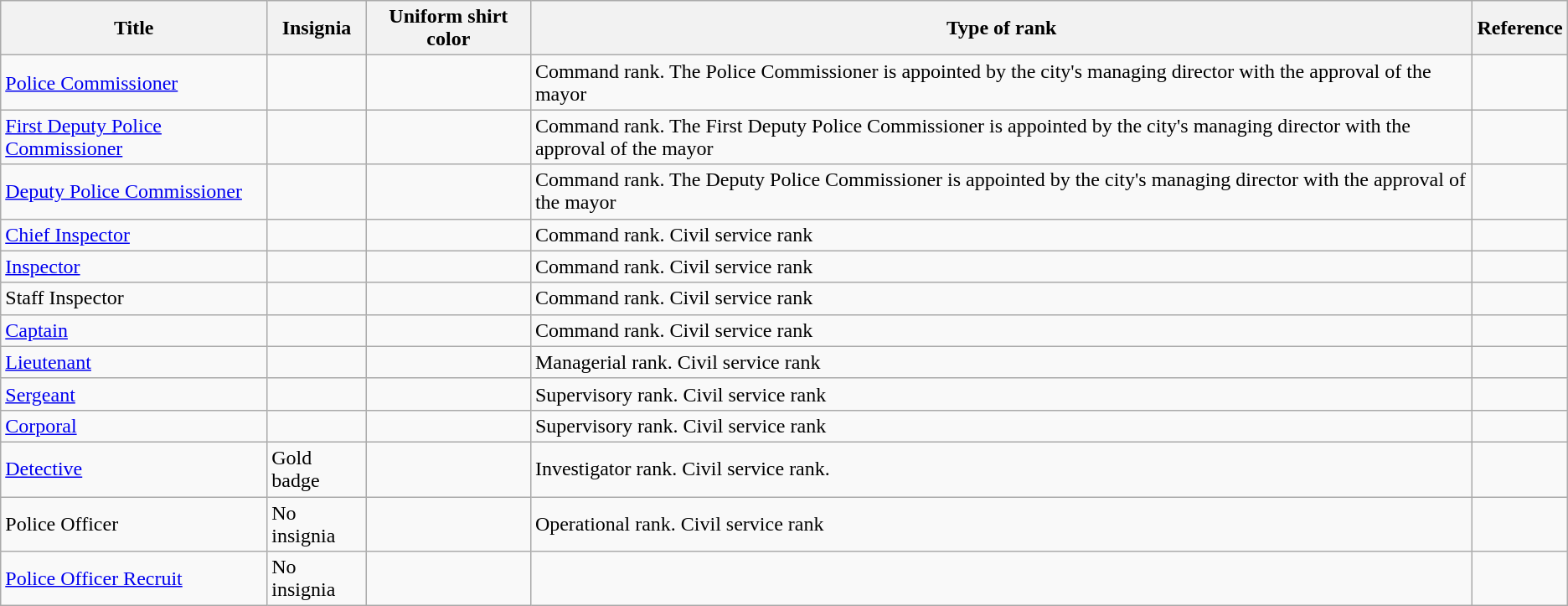<table class="wikitable">
<tr>
<th>Title</th>
<th>Insignia</th>
<th>Uniform shirt color</th>
<th>Type of rank</th>
<th>Reference</th>
</tr>
<tr>
<td><a href='#'>Police Commissioner</a></td>
<td></td>
<td></td>
<td>Command rank. The Police Commissioner is appointed by the city's managing director with the approval of the mayor</td>
<td></td>
</tr>
<tr>
<td><a href='#'>First Deputy Police Commissioner</a></td>
<td></td>
<td></td>
<td>Command rank. The First Deputy Police Commissioner is appointed by the city's managing director with the approval of the mayor</td>
<td></td>
</tr>
<tr>
<td><a href='#'>Deputy Police Commissioner</a></td>
<td></td>
<td></td>
<td>Command rank.  The Deputy Police Commissioner is appointed by the city's managing director with the approval of the mayor</td>
<td></td>
</tr>
<tr>
<td><a href='#'>Chief Inspector</a></td>
<td></td>
<td></td>
<td>Command rank. Civil service rank</td>
<td></td>
</tr>
<tr>
<td><a href='#'>Inspector</a></td>
<td></td>
<td></td>
<td>Command rank. Civil service rank</td>
<td></td>
</tr>
<tr>
<td>Staff Inspector</td>
<td></td>
<td></td>
<td>Command rank. Civil service rank</td>
<td></td>
</tr>
<tr>
<td><a href='#'>Captain</a></td>
<td></td>
<td></td>
<td>Command rank. Civil service rank</td>
<td></td>
</tr>
<tr>
<td><a href='#'>Lieutenant</a></td>
<td></td>
<td></td>
<td>Managerial rank. Civil service rank</td>
<td></td>
</tr>
<tr>
<td><a href='#'>Sergeant</a></td>
<td></td>
<td></td>
<td>Supervisory rank. Civil service rank</td>
<td></td>
</tr>
<tr>
<td><a href='#'>Corporal</a></td>
<td></td>
<td></td>
<td>Supervisory rank. Civil service rank</td>
<td></td>
</tr>
<tr>
<td><a href='#'>Detective</a></td>
<td>Gold badge</td>
<td></td>
<td>Investigator rank. Civil service rank.</td>
<td></td>
</tr>
<tr>
<td>Police Officer</td>
<td>No insignia</td>
<td></td>
<td>Operational rank. Civil service rank</td>
<td></td>
</tr>
<tr>
<td><a href='#'>Police Officer Recruit</a></td>
<td>No insignia</td>
<td></td>
<td></td>
<td></td>
</tr>
</table>
